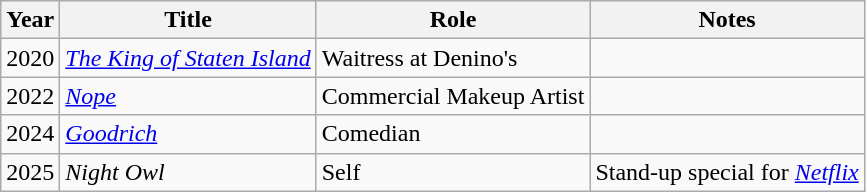<table class="wikitable sortable">
<tr>
<th>Year</th>
<th>Title</th>
<th>Role</th>
<th class="unsortable">Notes</th>
</tr>
<tr>
<td>2020</td>
<td><em><a href='#'>The King of Staten Island</a></em></td>
<td>Waitress at Denino's</td>
<td></td>
</tr>
<tr>
<td>2022</td>
<td><em><a href='#'>Nope</a></em></td>
<td>Commercial Makeup Artist</td>
<td></td>
</tr>
<tr>
<td>2024</td>
<td><em><a href='#'>Goodrich</a></em></td>
<td>Comedian</td>
<td></td>
</tr>
<tr>
<td>2025</td>
<td><em>Night Owl</em></td>
<td>Self</td>
<td>Stand-up special for <em><a href='#'>Netflix</a></em></td>
</tr>
</table>
